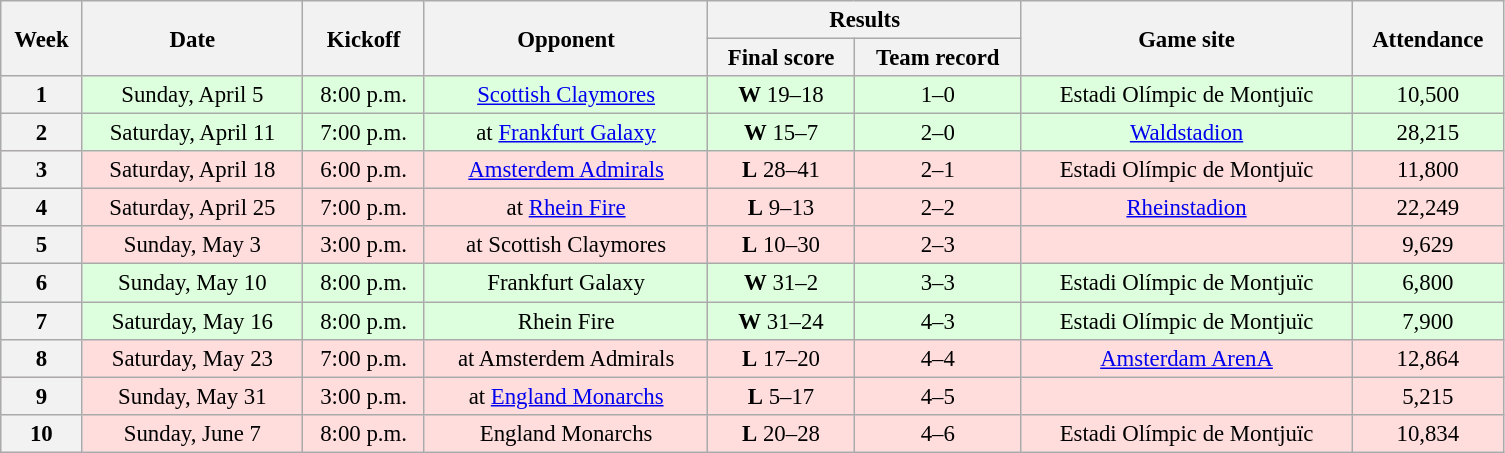<table class="wikitable" style="font-size:95%; text-align:center; width:66em">
<tr>
<th rowspan="2">Week</th>
<th rowspan="2">Date</th>
<th rowspan="2">Kickoff </th>
<th rowspan="2">Opponent</th>
<th colspan="2">Results</th>
<th rowspan="2">Game site</th>
<th rowspan="2">Attendance</th>
</tr>
<tr>
<th>Final score</th>
<th>Team record</th>
</tr>
<tr style="background:#DDFFDD">
<th>1</th>
<td>Sunday, April 5</td>
<td>8:00 p.m.</td>
<td><a href='#'>Scottish Claymores</a></td>
<td><strong>W</strong> 19–18</td>
<td>1–0</td>
<td>Estadi Olímpic de Montjuïc</td>
<td>10,500</td>
</tr>
<tr style="background:#DDFFDD">
<th>2</th>
<td>Saturday, April 11</td>
<td>7:00 p.m.</td>
<td>at <a href='#'>Frankfurt Galaxy</a></td>
<td><strong>W</strong> 15–7</td>
<td>2–0</td>
<td><a href='#'>Waldstadion</a></td>
<td>28,215</td>
</tr>
<tr style="background:#FFDDDD">
<th>3</th>
<td>Saturday, April 18</td>
<td>6:00 p.m.</td>
<td><a href='#'>Amsterdem Admirals</a></td>
<td><strong>L</strong> 28–41</td>
<td>2–1</td>
<td>Estadi Olímpic de Montjuïc</td>
<td>11,800</td>
</tr>
<tr style="background:#FFDDDD">
<th>4</th>
<td>Saturday, April 25</td>
<td>7:00 p.m.</td>
<td>at <a href='#'>Rhein Fire</a></td>
<td><strong>L</strong> 9–13</td>
<td>2–2</td>
<td><a href='#'>Rheinstadion</a></td>
<td>22,249</td>
</tr>
<tr style="background:#FFDDDD">
<th>5</th>
<td>Sunday, May 3</td>
<td>3:00 p.m.</td>
<td>at Scottish Claymores</td>
<td><strong>L</strong> 10–30</td>
<td>2–3</td>
<td></td>
<td>9,629</td>
</tr>
<tr style="background:#DDFFDD">
<th>6</th>
<td>Sunday, May 10</td>
<td>8:00 p.m.</td>
<td>Frankfurt Galaxy</td>
<td><strong>W</strong> 31–2</td>
<td>3–3</td>
<td>Estadi Olímpic de Montjuïc</td>
<td>6,800</td>
</tr>
<tr style="background:#DDFFDD">
<th>7</th>
<td>Saturday, May 16</td>
<td>8:00 p.m.</td>
<td>Rhein Fire</td>
<td><strong>W</strong> 31–24</td>
<td>4–3</td>
<td>Estadi Olímpic de Montjuïc</td>
<td>7,900</td>
</tr>
<tr style="background:#FFDDDD">
<th>8</th>
<td>Saturday, May 23</td>
<td>7:00 p.m.</td>
<td>at Amsterdem Admirals</td>
<td><strong>L</strong> 17–20</td>
<td>4–4</td>
<td><a href='#'>Amsterdam ArenA</a></td>
<td>12,864</td>
</tr>
<tr style="background:#FFDDDD">
<th>9</th>
<td>Sunday, May 31</td>
<td>3:00 p.m.</td>
<td>at <a href='#'>England Monarchs</a></td>
<td><strong>L</strong> 5–17</td>
<td>4–5</td>
<td></td>
<td>5,215</td>
</tr>
<tr style="background:#FFDDDD">
<th>10</th>
<td>Sunday, June 7</td>
<td>8:00 p.m.</td>
<td>England Monarchs</td>
<td><strong>L</strong> 20–28</td>
<td>4–6</td>
<td>Estadi Olímpic de Montjuïc</td>
<td>10,834</td>
</tr>
</table>
